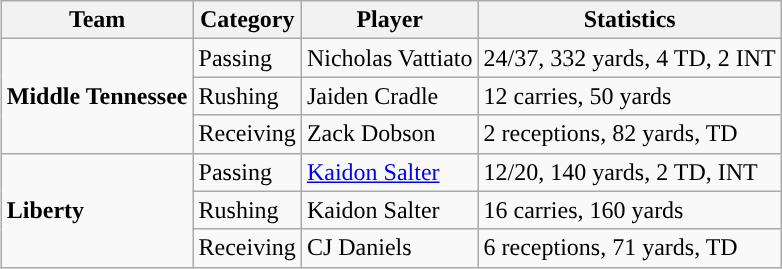<table class="wikitable" style="float: right;">
<tr>
<th>Team</th>
<th>Category</th>
<th>Player</th>
<th>Statistics</th>
</tr>
<tr>
<td rowspan=3><strong>Middle Tennessee</strong></td>
<td>Passing</td>
<td>Nicholas Vattiato</td>
<td>24/37, 332 yards, 4 TD, 2 INT</td>
</tr>
<tr>
<td>Rushing</td>
<td>Jaiden Cradle</td>
<td>12 carries, 50 yards</td>
</tr>
<tr>
<td>Receiving</td>
<td>Zack Dobson</td>
<td>2 receptions, 82 yards, TD</td>
</tr>
<tr>
<td rowspan=3><strong>Liberty</strong></td>
<td>Passing</td>
<td><a href='#'>Kaidon Salter</a></td>
<td>12/20, 140 yards, 2 TD, INT</td>
</tr>
<tr>
<td>Rushing</td>
<td>Kaidon Salter</td>
<td>16 carries, 160 yards</td>
</tr>
<tr>
<td>Receiving</td>
<td>CJ Daniels</td>
<td>6 receptions, 71 yards, TD</td>
</tr>
</table>
